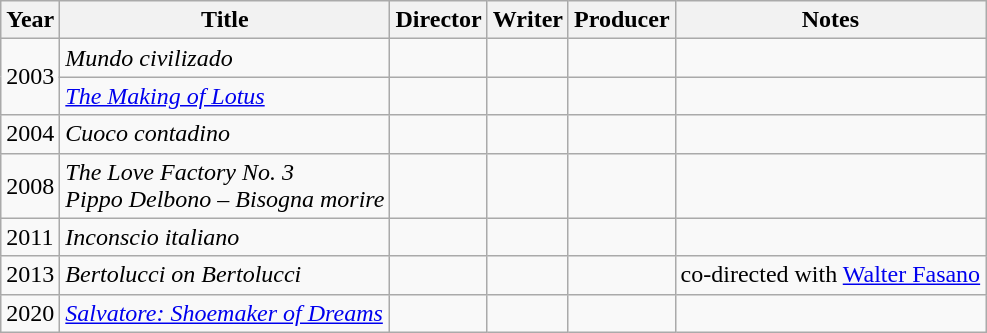<table class="wikitable">
<tr>
<th>Year</th>
<th>Title</th>
<th>Director</th>
<th>Writer</th>
<th>Producer</th>
<th>Notes</th>
</tr>
<tr>
<td rowspan=2>2003</td>
<td><em>Mundo civilizado</em></td>
<td></td>
<td></td>
<td></td>
<td></td>
</tr>
<tr>
<td><em><a href='#'>The Making of Lotus</a></em></td>
<td></td>
<td></td>
<td></td>
<td></td>
</tr>
<tr>
<td>2004</td>
<td><em>Cuoco contadino</em></td>
<td></td>
<td></td>
<td></td>
<td></td>
</tr>
<tr>
<td>2008</td>
<td><em>The Love Factory No. 3<br>Pippo Delbono – Bisogna morire</em></td>
<td></td>
<td></td>
<td></td>
<td></td>
</tr>
<tr>
<td>2011</td>
<td><em>Inconscio italiano</em></td>
<td></td>
<td></td>
<td></td>
<td></td>
</tr>
<tr>
<td>2013</td>
<td><em>Bertolucci on Bertolucci</em></td>
<td></td>
<td></td>
<td></td>
<td>co-directed with <a href='#'>Walter Fasano</a></td>
</tr>
<tr>
<td>2020</td>
<td><em><a href='#'>Salvatore: Shoemaker of Dreams</a></em></td>
<td></td>
<td></td>
<td></td>
<td></td>
</tr>
</table>
